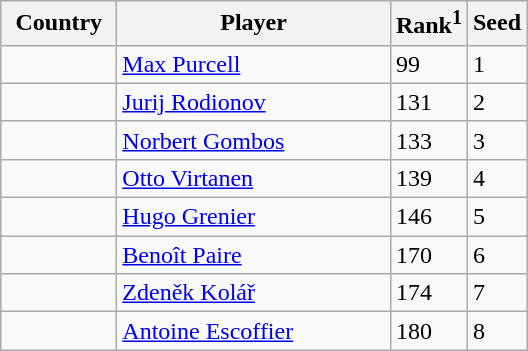<table class="sortable wikitable">
<tr>
<th width="70">Country</th>
<th width="175">Player</th>
<th>Rank<sup>1</sup></th>
<th>Seed</th>
</tr>
<tr>
<td></td>
<td><a href='#'>Max Purcell</a></td>
<td>99</td>
<td>1</td>
</tr>
<tr>
<td></td>
<td><a href='#'>Jurij Rodionov</a></td>
<td>131</td>
<td>2</td>
</tr>
<tr>
<td></td>
<td><a href='#'>Norbert Gombos</a></td>
<td>133</td>
<td>3</td>
</tr>
<tr>
<td></td>
<td><a href='#'>Otto Virtanen</a></td>
<td>139</td>
<td>4</td>
</tr>
<tr>
<td></td>
<td><a href='#'>Hugo Grenier</a></td>
<td>146</td>
<td>5</td>
</tr>
<tr>
<td></td>
<td><a href='#'>Benoît Paire</a></td>
<td>170</td>
<td>6</td>
</tr>
<tr>
<td></td>
<td><a href='#'>Zdeněk Kolář</a></td>
<td>174</td>
<td>7</td>
</tr>
<tr>
<td></td>
<td><a href='#'>Antoine Escoffier</a></td>
<td>180</td>
<td>8</td>
</tr>
</table>
